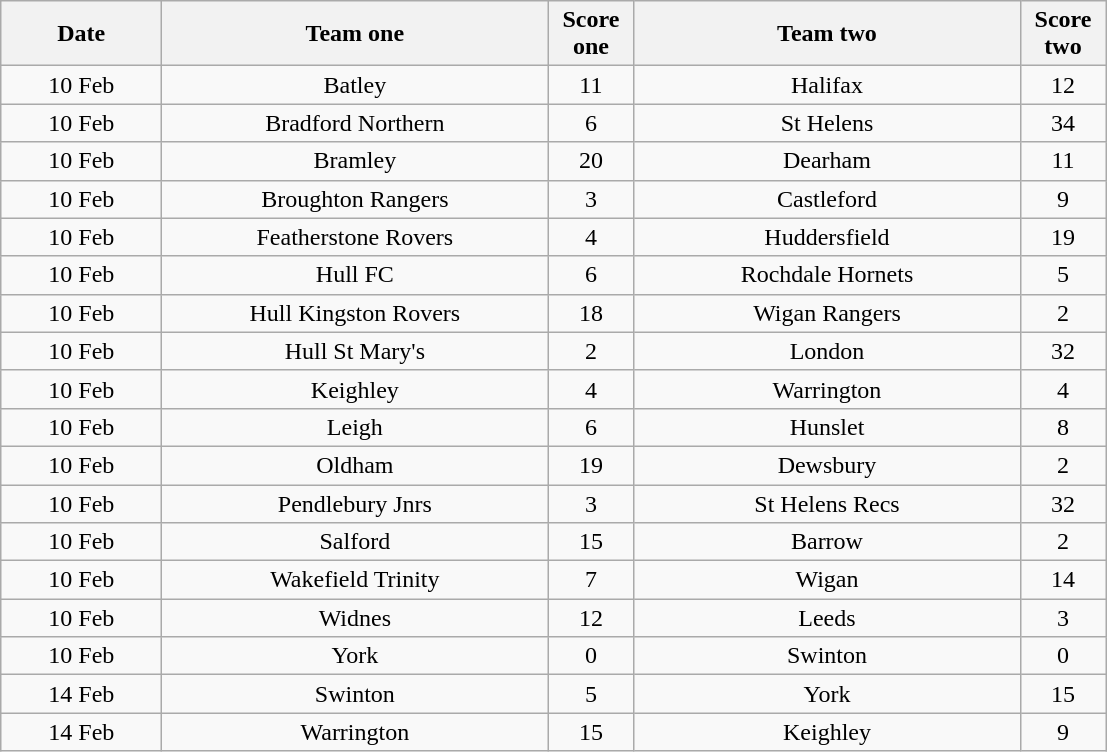<table class="wikitable" style="text-align: center">
<tr>
<th width=100>Date</th>
<th width=250>Team one</th>
<th width=50>Score one</th>
<th width=250>Team two</th>
<th width=50>Score two</th>
</tr>
<tr>
<td>10 Feb</td>
<td>Batley</td>
<td>11</td>
<td>Halifax</td>
<td>12</td>
</tr>
<tr>
<td>10 Feb</td>
<td>Bradford Northern</td>
<td>6</td>
<td>St Helens</td>
<td>34</td>
</tr>
<tr>
<td>10 Feb</td>
<td>Bramley</td>
<td>20</td>
<td>Dearham</td>
<td>11</td>
</tr>
<tr>
<td>10 Feb</td>
<td>Broughton Rangers</td>
<td>3</td>
<td>Castleford</td>
<td>9</td>
</tr>
<tr>
<td>10 Feb</td>
<td>Featherstone Rovers</td>
<td>4</td>
<td>Huddersfield</td>
<td>19</td>
</tr>
<tr>
<td>10 Feb</td>
<td>Hull FC</td>
<td>6</td>
<td>Rochdale Hornets</td>
<td>5</td>
</tr>
<tr>
<td>10 Feb</td>
<td>Hull Kingston Rovers</td>
<td>18</td>
<td>Wigan Rangers</td>
<td>2</td>
</tr>
<tr>
<td>10 Feb</td>
<td>Hull St Mary's</td>
<td>2</td>
<td>London</td>
<td>32</td>
</tr>
<tr>
<td>10 Feb</td>
<td>Keighley</td>
<td>4</td>
<td>Warrington</td>
<td>4</td>
</tr>
<tr>
<td>10 Feb</td>
<td>Leigh</td>
<td>6</td>
<td>Hunslet</td>
<td>8</td>
</tr>
<tr>
<td>10 Feb</td>
<td>Oldham</td>
<td>19</td>
<td>Dewsbury</td>
<td>2</td>
</tr>
<tr>
<td>10 Feb</td>
<td>Pendlebury Jnrs</td>
<td>3</td>
<td>St Helens Recs</td>
<td>32</td>
</tr>
<tr>
<td>10 Feb</td>
<td>Salford</td>
<td>15</td>
<td>Barrow</td>
<td>2</td>
</tr>
<tr>
<td>10 Feb</td>
<td>Wakefield Trinity</td>
<td>7</td>
<td>Wigan</td>
<td>14</td>
</tr>
<tr>
<td>10 Feb</td>
<td>Widnes</td>
<td>12</td>
<td>Leeds</td>
<td>3</td>
</tr>
<tr>
<td>10 Feb</td>
<td>York</td>
<td>0</td>
<td>Swinton</td>
<td>0</td>
</tr>
<tr>
<td>14 Feb</td>
<td>Swinton</td>
<td>5</td>
<td>York</td>
<td>15</td>
</tr>
<tr>
<td>14 Feb</td>
<td>Warrington</td>
<td>15</td>
<td>Keighley</td>
<td>9</td>
</tr>
</table>
